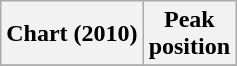<table class="wikitable sortable plainrowheaders" style="text-align:center">
<tr>
<th align="center">Chart (2010)</th>
<th align="center">Peak<br>position</th>
</tr>
<tr>
</tr>
</table>
